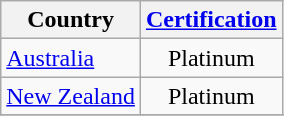<table class="wikitable" border="1">
<tr>
<th scope="col">Country</th>
<th scope="col"><a href='#'>Certification</a></th>
</tr>
<tr>
<td><a href='#'>Australia</a></td>
<td style="text-align:center;">Platinum</td>
</tr>
<tr>
<td><a href='#'>New Zealand</a></td>
<td style="text-align:center;">Platinum</td>
</tr>
<tr>
</tr>
</table>
